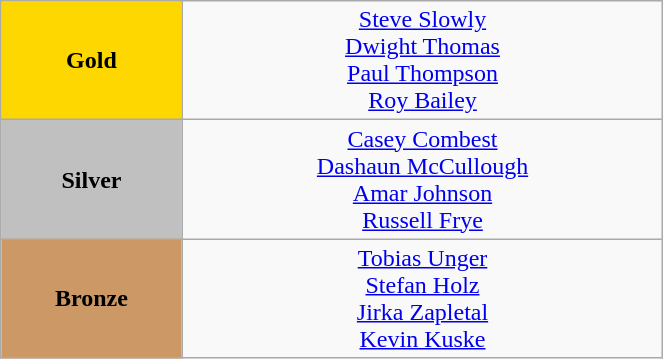<table class="wikitable" style="text-align:center; " width="35%">
<tr>
<td bgcolor="gold"><strong>Gold</strong></td>
<td><a href='#'>Steve Slowly</a><br><a href='#'>Dwight Thomas</a><br><a href='#'>Paul Thompson</a><br><a href='#'>Roy Bailey</a><br>  <small><em></em></small></td>
</tr>
<tr>
<td bgcolor="silver"><strong>Silver</strong></td>
<td><a href='#'>Casey Combest</a><br><a href='#'>Dashaun McCullough</a><br><a href='#'>Amar Johnson</a><br><a href='#'>Russell Frye</a><br>  <small><em></em></small></td>
</tr>
<tr>
<td bgcolor="CC9966"><strong>Bronze</strong></td>
<td><a href='#'>Tobias Unger</a><br><a href='#'>Stefan Holz</a><br><a href='#'>Jirka Zapletal</a><br><a href='#'>Kevin Kuske</a><br>  <small><em></em></small></td>
</tr>
</table>
